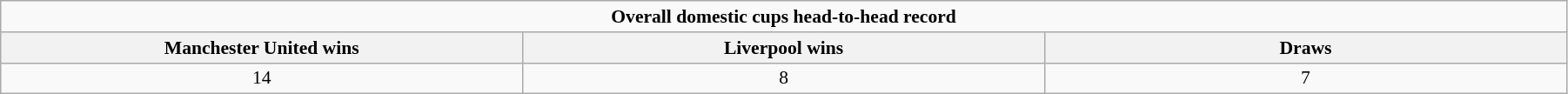<table class="wikitable" style="font-size:90%;width:95%;text-align:center">
<tr>
<td colspan="3"><strong>Overall domestic cups head-to-head record</strong></td>
</tr>
<tr>
<th width="33%">Manchester United wins</th>
<th width="33%">Liverpool wins</th>
<th width="33%">Draws</th>
</tr>
<tr>
<td>14</td>
<td>8</td>
<td>7</td>
</tr>
</table>
